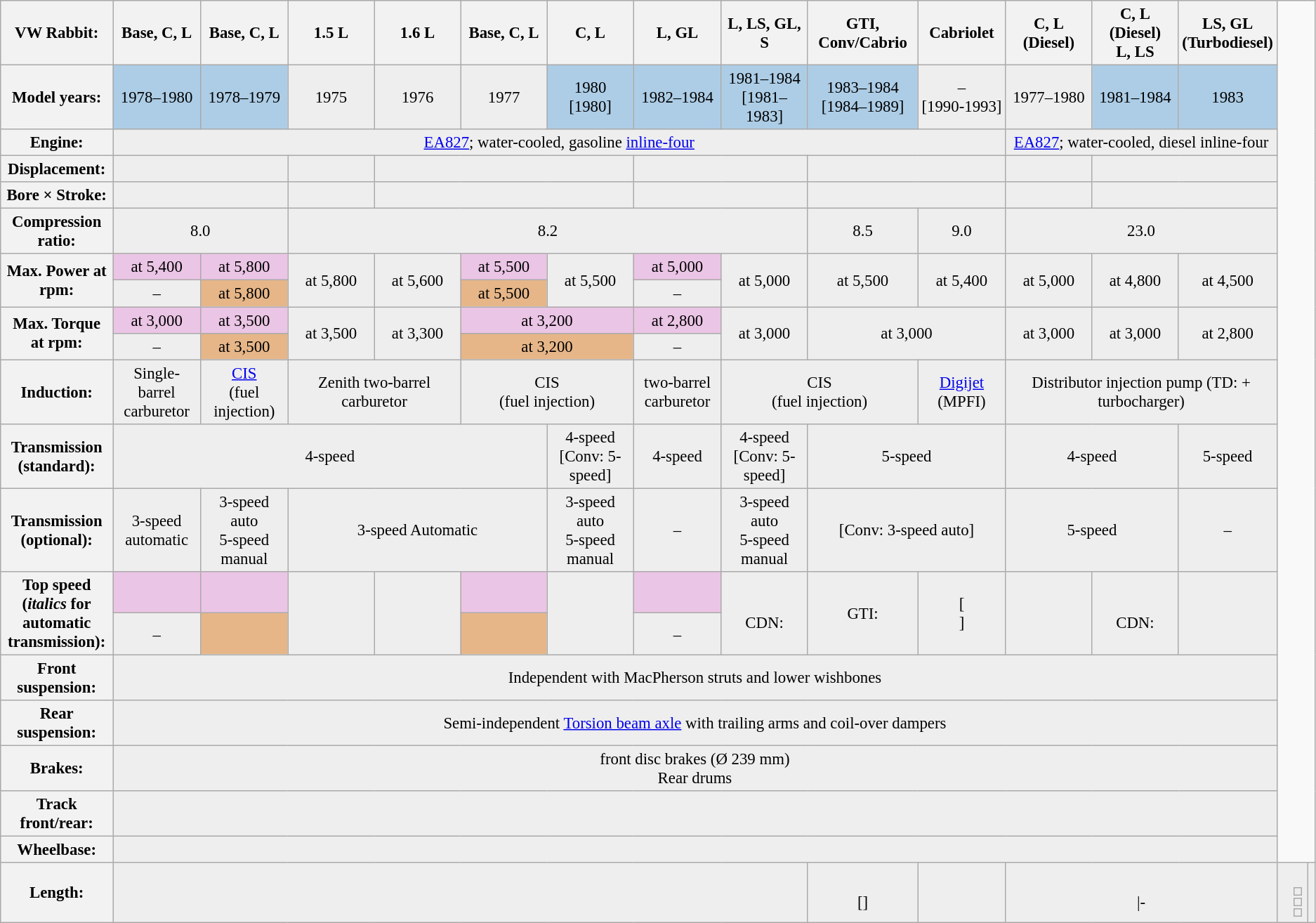<table class="wikitable" style="text-align:center; font-size:95%;">
<tr style="background:#DDDDDDDDD;">
<th style="width:8.6%;">VW Rabbit:</th>
<th style="width:6.8%;">Base, C, L</th>
<th style="width:6.8%;">Base, C, L</th>
<th style="width:6.8%;">1.5 L</th>
<th style="width:6.8%;">1.6 L</th>
<th style="width:6.8%;">Base, C, L</th>
<th style="width:6.8%;">C, L</th>
<th style="width:6.8%;">L, GL</th>
<th style="width:6.8%;">L, LS, GL, S</th>
<th style="width:8.5%;">GTI, Conv/Cabrio</th>
<th style="width:6.8%;">Cabriolet</th>
<th style="width:6.8%;">C, L (Diesel)</th>
<th style="width:6.8%;">C, L (Diesel)<br>L, LS</th>
<th style="width:6.8%;">LS, GL (Turbodiesel)</th>
</tr>
<tr style="background:#eee;">
<th>Model years:</th>
<td style="background:#ADCDE6;">1978–1980</td>
<td style="background:#ADCDE6;">1978–1979</td>
<td>1975</td>
<td>1976</td>
<td>1977</td>
<td style="background:#ADCDE6;">1980<br>[1980]</td>
<td style="background:#ADCDE6;">1982–1984</td>
<td style="background:#ADCDE6;">1981–1984<br>[1981–1983]</td>
<td style="background:#ADCDE6;">1983–1984<br>[1984–1989]</td>
<td>–<br>[1990-1993]</td>
<td>1977–1980</td>
<td style="background:#ADCDE6;">1981–1984</td>
<td style="background:#ADCDE6;">1983</td>
</tr>
<tr style="background:#eee;">
<th>Engine:</th>
<td colspan="10"><a href='#'>EA827</a>; water-cooled, gasoline <a href='#'>inline-four</a></td>
<td colspan="3"><a href='#'>EA827</a>; water-cooled, diesel inline-four</td>
</tr>
<tr style="background:#eee;">
<th>Displacement:</th>
<td colspan="2"></td>
<td></td>
<td colspan="3"></td>
<td colspan="2"></td>
<td colspan="2"></td>
<td></td>
<td colspan="2"></td>
</tr>
<tr style="background:#eee;">
<th>Bore × Stroke:</th>
<td colspan="2"></td>
<td></td>
<td colspan="3"></td>
<td colspan="2"></td>
<td colspan="2"></td>
<td></td>
<td colspan="2"></td>
</tr>
<tr style="background:#eee;">
<th>Compression ratio:</th>
<td colspan="2">8.0</td>
<td colspan="6">8.2</td>
<td>8.5</td>
<td>9.0</td>
<td colspan="3">23.0</td>
</tr>
<tr style="background:#eee;">
<th rowspan="2">Max. Power at rpm:</th>
<td style="background: #EBC5E5;"> at 5,400</td>
<td style="background: #EBC5E5;"> at 5,800</td>
<td rowspan="2"> at 5,800</td>
<td rowspan="2"> at 5,600</td>
<td style="background: #EBC5E5;"> at 5,500</td>
<td rowspan="2"> at 5,500</td>
<td style="background: #EBC5E5;"> at 5,000</td>
<td rowspan="2"> at 5,000</td>
<td rowspan="2"> at 5,500</td>
<td rowspan="2"> at 5,400</td>
<td rowspan="2"> at 5,000</td>
<td rowspan="2"> at 4,800</td>
<td rowspan="2"> at 4,500</td>
</tr>
<tr style="background:#eee;">
<td>–</td>
<td style="background: #E6B688;"> at 5,800</td>
<td style="background: #E6B688;"> at 5,500</td>
<td>–</td>
</tr>
<tr style="background:#eee;">
<th rowspan="2">Max. Torque at rpm:</th>
<td style="background: #EBC5E5;"> at 3,000</td>
<td style="background: #EBC5E5;"> at 3,500</td>
<td rowspan="2"> at 3,500</td>
<td rowspan="2"> at 3,300</td>
<td colspan="2" style="background: #EBC5E5;"> at 3,200</td>
<td style="background: #EBC5E5;"> at 2,800</td>
<td rowspan="2"> at 3,000</td>
<td rowspan="2" colspan="2"> at 3,000</td>
<td rowspan="2"> at 3,000</td>
<td rowspan="2"> at 3,000</td>
<td rowspan="2"> at 2,800</td>
</tr>
<tr style="background:#eee;">
<td>–</td>
<td style="background: #E6B688;"> at 3,500</td>
<td colspan="2" style="background: #E6B688;"> at 3,200</td>
<td>–</td>
</tr>
<tr style="background:#eee;">
<th>Induction:</th>
<td>Single-barrel carburetor</td>
<td><a href='#'>CIS</a><br>(fuel injection)</td>
<td colspan="2">Zenith two-barrel carburetor</td>
<td colspan="2">CIS<br>(fuel injection)</td>
<td>two-barrel carburetor</td>
<td colspan="2">CIS<br>(fuel injection)</td>
<td><a href='#'>Digijet</a><br>(MPFI)</td>
<td colspan="3">Distributor injection pump (TD: + turbocharger)</td>
</tr>
<tr style="background:#eee;">
<th>Transmission (standard):</th>
<td colspan="5">4-speed</td>
<td>4-speed<br>[Conv: 5-speed]</td>
<td>4-speed</td>
<td>4-speed<br>[Conv: 5-speed]</td>
<td colspan="2">5-speed</td>
<td colspan="2">4-speed</td>
<td>5-speed</td>
</tr>
<tr style="background:#eee;">
<th>Transmission (optional):</th>
<td>3-speed automatic</td>
<td>3-speed auto<br>5-speed manual</td>
<td colspan="3">3-speed Automatic</td>
<td>3-speed auto<br>5-speed manual</td>
<td>–</td>
<td>3-speed auto<br>5-speed manual</td>
<td colspan="2">[Conv: 3-speed auto]</td>
<td colspan="2">5-speed</td>
<td>–</td>
</tr>
<tr style="background:#eee;">
<th rowspan="2">Top speed<br>(<em>italics</em> for automatic transmission):</th>
<td style="background: #EBC5E5;"></td>
<td style="background: #EBC5E5;"><br><em></em></td>
<td rowspan="2"><br><em></em></td>
<td rowspan="2"></td>
<td style="background: #EBC5E5;"><br><em></em></td>
<td rowspan="2"></td>
<td style="background: #EBC5E5;"></td>
<td rowspan="2"><br>CDN: <br><em></em></td>
<td rowspan="2">GTI: </td>
<td rowspan="2">[<br><em></em>]</td>
<td rowspan="2"></td>
<td rowspan="2"><br>CDN: </td>
<td rowspan="2"></td>
</tr>
<tr style="background:#eee;">
<td>–</td>
<td style="background: #E6B688;"><br><em></em></td>
<td style="background: #E6B688;"><br><em></em></td>
<td>–</td>
</tr>
<tr style="background:#eee;">
<th>Front suspension:</th>
<td colspan="13">Independent with MacPherson struts and lower wishbones</td>
</tr>
<tr style="background:#eee;">
<th>Rear suspension:</th>
<td colspan="13">Semi-independent <a href='#'>Torsion beam axle</a> with trailing arms and coil-over dampers</td>
</tr>
<tr style="background:#eee;">
<th>Brakes:</th>
<td colspan="13">front disc brakes (Ø 239 mm)<br>Rear drums</td>
</tr>
<tr style="background:#eee;">
<th>Track front/rear:</th>
<td colspan="13"></td>
</tr>
<tr style="background:#eee;">
<th>Wheelbase:</th>
<td colspan="13"></td>
</tr>
<tr style="background:#eee;">
<th>Length:</th>
<td colspan="8"></td>
<td><br>[]</td>
<td></td>
<td colspan="3"><br>|-</td>
<td colspan=3 style="padding-left: 13px;"><br><table cellpadding="8" style="text-align:left;">
<tr>
<td></td>
</tr>
<tr>
<td></td>
</tr>
<tr>
<td></td>
</tr>
</table>
</td>
<td colspan=11></td>
</tr>
</table>
